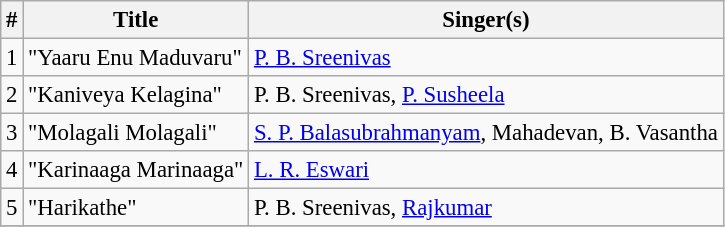<table class="wikitable" style="font-size:95%;">
<tr>
<th>#</th>
<th>Title</th>
<th>Singer(s)</th>
</tr>
<tr>
<td>1</td>
<td>"Yaaru Enu Maduvaru"</td>
<td><a href='#'>P. B. Sreenivas</a></td>
</tr>
<tr>
<td>2</td>
<td>"Kaniveya Kelagina"</td>
<td>P. B. Sreenivas, <a href='#'>P. Susheela</a></td>
</tr>
<tr>
<td>3</td>
<td>"Molagali Molagali"</td>
<td><a href='#'>S. P. Balasubrahmanyam</a>, Mahadevan, B. Vasantha</td>
</tr>
<tr>
<td>4</td>
<td>"Karinaaga Marinaaga"</td>
<td><a href='#'>L. R. Eswari</a></td>
</tr>
<tr>
<td>5</td>
<td>"Harikathe"</td>
<td>P. B. Sreenivas, <a href='#'>Rajkumar</a></td>
</tr>
<tr>
</tr>
</table>
